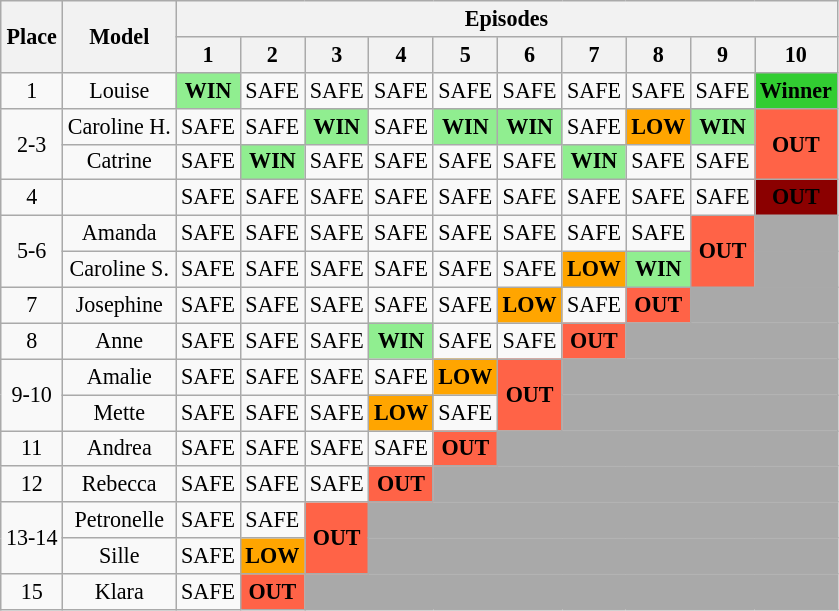<table class="wikitable" style="text-align:center; font-size:92%">
<tr>
<th rowspan="2">Place</th>
<th rowspan="2">Model</th>
<th colspan="10">Episodes</th>
</tr>
<tr>
<th>1</th>
<th>2</th>
<th>3</th>
<th>4</th>
<th>5</th>
<th>6</th>
<th>7</th>
<th>8</th>
<th>9</th>
<th>10</th>
</tr>
<tr>
<td>1</td>
<td>Louise</td>
<td style="background:lightgreen;"><strong>WIN</strong></td>
<td>SAFE</td>
<td>SAFE</td>
<td>SAFE</td>
<td>SAFE</td>
<td>SAFE</td>
<td>SAFE</td>
<td>SAFE</td>
<td>SAFE</td>
<td style="background:limegreen;"><strong>Winner</strong></td>
</tr>
<tr>
<td rowspan="2">2-3</td>
<td>Caroline H.</td>
<td>SAFE</td>
<td>SAFE</td>
<td style="background:lightgreen;"><strong>WIN</strong></td>
<td>SAFE</td>
<td style="background:lightgreen;"><strong>WIN</strong></td>
<td style="background:lightgreen;"><strong>WIN</strong></td>
<td>SAFE</td>
<td style="background:orange;"><strong>LOW</strong></td>
<td style="background:lightgreen;"><strong>WIN</strong></td>
<td rowspan="2" style="background:tomato;"><strong>OUT</strong></td>
</tr>
<tr>
<td>Catrine</td>
<td>SAFE</td>
<td style="background:lightgreen;"><strong>WIN</strong></td>
<td>SAFE</td>
<td>SAFE</td>
<td>SAFE</td>
<td>SAFE</td>
<td style="background:lightgreen;"><strong>WIN</strong></td>
<td>SAFE</td>
<td>SAFE</td>
</tr>
<tr>
<td>4</td>
<td></td>
<td>SAFE</td>
<td>SAFE</td>
<td>SAFE</td>
<td>SAFE</td>
<td>SAFE</td>
<td>SAFE</td>
<td>SAFE</td>
<td>SAFE</td>
<td>SAFE</td>
<td style="background:darkred;"><span><strong>OUT</strong></span></td>
</tr>
<tr>
<td rowspan="2">5-6</td>
<td>Amanda</td>
<td>SAFE</td>
<td>SAFE</td>
<td>SAFE</td>
<td>SAFE</td>
<td>SAFE</td>
<td>SAFE</td>
<td>SAFE</td>
<td>SAFE</td>
<td rowspan="2" style="background:tomato;"><strong>OUT</strong></td>
<td style="background:darkgrey;" colspan="12"></td>
</tr>
<tr>
<td>Caroline S.</td>
<td>SAFE</td>
<td>SAFE</td>
<td>SAFE</td>
<td>SAFE</td>
<td>SAFE</td>
<td>SAFE</td>
<td style="background:orange;"><strong>LOW</strong></td>
<td style="background:lightgreen;"><strong>WIN</strong></td>
<td style="background:darkgrey;" colspan="12"></td>
</tr>
<tr>
<td>7</td>
<td>Josephine</td>
<td>SAFE</td>
<td>SAFE</td>
<td>SAFE</td>
<td>SAFE</td>
<td>SAFE</td>
<td style="background:orange;"><strong>LOW</strong></td>
<td>SAFE</td>
<td style="background:tomato;"><strong>OUT</strong></td>
<td style="background:darkgrey;" colspan="12"></td>
</tr>
<tr>
<td>8</td>
<td>Anne</td>
<td>SAFE</td>
<td>SAFE</td>
<td>SAFE</td>
<td style="background:lightgreen;"><strong>WIN</strong></td>
<td>SAFE</td>
<td>SAFE</td>
<td style="background:tomato;"><strong>OUT</strong></td>
<td style="background:darkgrey;" colspan="12"></td>
</tr>
<tr>
<td rowspan="2">9-10</td>
<td>Amalie</td>
<td>SAFE</td>
<td>SAFE</td>
<td>SAFE</td>
<td>SAFE</td>
<td style="background:orange;"><strong>LOW</strong></td>
<td rowspan="2" style="background:tomato;"><strong>OUT</strong></td>
<td style="background:darkgrey;" colspan="12"></td>
</tr>
<tr>
<td>Mette</td>
<td>SAFE</td>
<td>SAFE</td>
<td>SAFE</td>
<td style="background:orange;"><strong>LOW</strong></td>
<td>SAFE</td>
<td style="background:darkgrey;" colspan="12"></td>
</tr>
<tr>
<td>11</td>
<td>Andrea</td>
<td>SAFE</td>
<td>SAFE</td>
<td>SAFE</td>
<td>SAFE</td>
<td style="background:tomato;"><strong>OUT</strong></td>
<td style="background:darkgrey;" colspan="12"></td>
</tr>
<tr>
<td>12</td>
<td>Rebecca</td>
<td>SAFE</td>
<td>SAFE</td>
<td>SAFE</td>
<td style="background:tomato;"><strong>OUT</strong></td>
<td style="background:darkgrey;" colspan="12"></td>
</tr>
<tr>
<td rowspan="2">13-14</td>
<td>Petronelle</td>
<td>SAFE</td>
<td>SAFE</td>
<td rowspan="2" style="background:tomato;"><strong>OUT</strong></td>
<td style="background:darkgrey;" colspan="12"></td>
</tr>
<tr>
<td>Sille</td>
<td>SAFE</td>
<td style="background:orange;"><strong>LOW</strong></td>
<td style="background:darkgrey;" colspan="12"></td>
</tr>
<tr>
<td>15</td>
<td>Klara</td>
<td>SAFE</td>
<td style="background:tomato;"><strong>OUT</strong></td>
<td style="background:darkgrey;" colspan="12"></td>
</tr>
</table>
